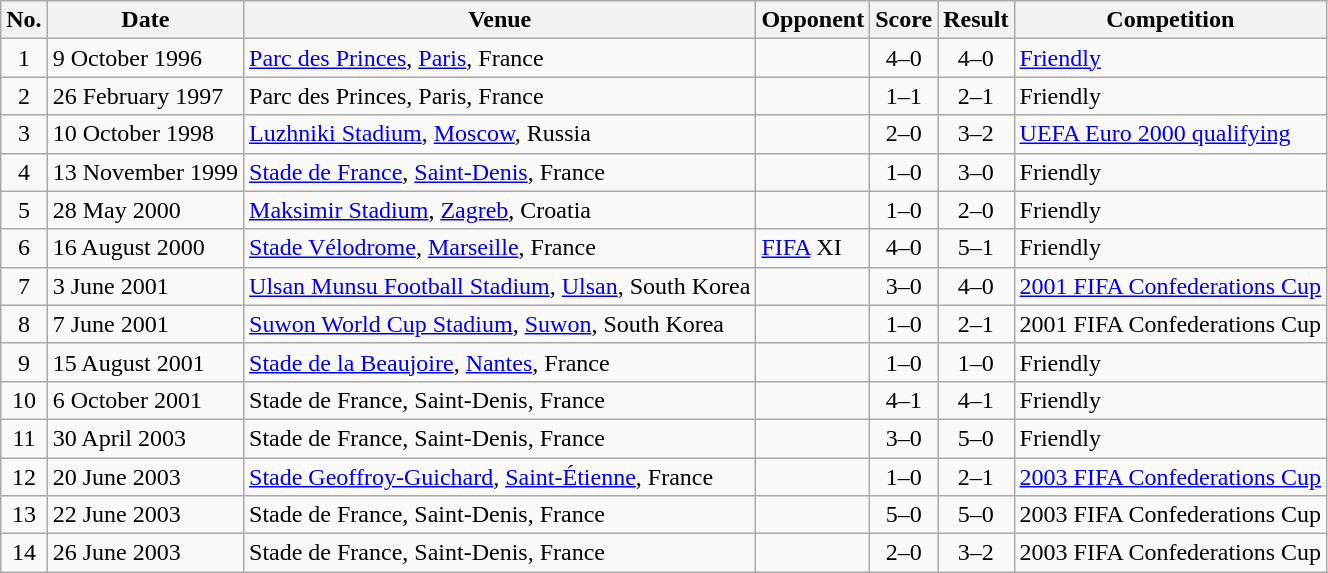<table class="wikitable sortable">
<tr>
<th scope="col">No.</th>
<th scope="col">Date</th>
<th scope="col">Venue</th>
<th scope="col">Opponent</th>
<th scope="col">Score</th>
<th scope="col">Result</th>
<th scope="col">Competition</th>
</tr>
<tr>
<td align="center">1</td>
<td>9 October 1996</td>
<td><a href='#'>Parc des Princes</a>, <a href='#'>Paris</a>, France</td>
<td></td>
<td align="center">4–0</td>
<td align="center">4–0</td>
<td><a href='#'>Friendly</a></td>
</tr>
<tr>
<td align="center">2</td>
<td>26 February 1997</td>
<td>Parc des Princes, Paris, France</td>
<td></td>
<td align="center">1–1</td>
<td align="center">2–1</td>
<td>Friendly</td>
</tr>
<tr>
<td align="center">3</td>
<td>10 October 1998</td>
<td><a href='#'>Luzhniki Stadium</a>, <a href='#'>Moscow</a>, Russia</td>
<td></td>
<td align="center">2–0</td>
<td align="center">3–2</td>
<td><a href='#'>UEFA Euro 2000 qualifying</a></td>
</tr>
<tr>
<td align="center">4</td>
<td>13 November 1999</td>
<td><a href='#'>Stade de France</a>, <a href='#'>Saint-Denis</a>, France</td>
<td></td>
<td align="center">1–0</td>
<td align="center">3–0</td>
<td>Friendly</td>
</tr>
<tr>
<td align="center">5</td>
<td>28 May 2000</td>
<td><a href='#'>Maksimir Stadium</a>, <a href='#'>Zagreb</a>, Croatia</td>
<td></td>
<td align="center">1–0</td>
<td align="center">2–0</td>
<td>Friendly</td>
</tr>
<tr>
<td align="center">6</td>
<td>16 August 2000</td>
<td><a href='#'>Stade Vélodrome</a>, <a href='#'>Marseille</a>, France</td>
<td><a href='#'>FIFA</a> XI</td>
<td align="center">4–0</td>
<td align="center">5–1</td>
<td>Friendly</td>
</tr>
<tr>
<td align="center">7</td>
<td>3 June 2001</td>
<td><a href='#'>Ulsan Munsu Football Stadium</a>, <a href='#'>Ulsan</a>, South Korea</td>
<td></td>
<td align="center">3–0</td>
<td align="center">4–0</td>
<td><a href='#'>2001 FIFA Confederations Cup</a></td>
</tr>
<tr>
<td align="center">8</td>
<td>7 June 2001</td>
<td><a href='#'>Suwon World Cup Stadium</a>, <a href='#'>Suwon</a>, South Korea</td>
<td></td>
<td align="center">1–0</td>
<td align="center">2–1</td>
<td>2001 FIFA Confederations Cup</td>
</tr>
<tr>
<td align="center">9</td>
<td>15 August 2001</td>
<td><a href='#'>Stade de la Beaujoire</a>, <a href='#'>Nantes</a>, France</td>
<td></td>
<td align="center">1–0</td>
<td align="center">1–0</td>
<td>Friendly</td>
</tr>
<tr>
<td align="center">10</td>
<td>6 October 2001</td>
<td>Stade de France, Saint-Denis, France</td>
<td></td>
<td align="center">4–1</td>
<td align="center">4–1</td>
<td>Friendly</td>
</tr>
<tr>
<td align="center">11</td>
<td>30 April 2003</td>
<td>Stade de France, Saint-Denis, France</td>
<td></td>
<td align="center">3–0</td>
<td align="center">5–0</td>
<td>Friendly</td>
</tr>
<tr>
<td align="center">12</td>
<td>20 June 2003</td>
<td><a href='#'>Stade Geoffroy-Guichard</a>, <a href='#'>Saint-Étienne</a>, France</td>
<td></td>
<td align="center">1–0</td>
<td align="center">2–1</td>
<td><a href='#'>2003 FIFA Confederations Cup</a></td>
</tr>
<tr>
<td align="center">13</td>
<td>22 June 2003</td>
<td>Stade de France, Saint-Denis, France</td>
<td></td>
<td align="center">5–0</td>
<td align="center">5–0</td>
<td>2003 FIFA Confederations Cup</td>
</tr>
<tr>
<td align="center">14</td>
<td>26 June 2003</td>
<td>Stade de France, Saint-Denis, France</td>
<td></td>
<td align="center">2–0</td>
<td align="center">3–2</td>
<td>2003 FIFA Confederations Cup</td>
</tr>
</table>
